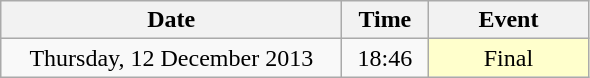<table class = "wikitable" style="text-align:center;">
<tr>
<th width=220>Date</th>
<th width=50>Time</th>
<th width=100>Event</th>
</tr>
<tr>
<td>Thursday, 12 December 2013</td>
<td>18:46</td>
<td bgcolor=ffffcc>Final</td>
</tr>
</table>
